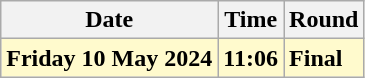<table class="wikitable">
<tr>
<th>Date</th>
<th>Time</th>
<th>Round</th>
</tr>
<tr>
<td style=background:lemonchiffon><strong>Friday 10 May 2024</strong></td>
<td style=background:lemonchiffon><strong>11:06</strong></td>
<td style=background:lemonchiffon><strong>Final</strong></td>
</tr>
</table>
